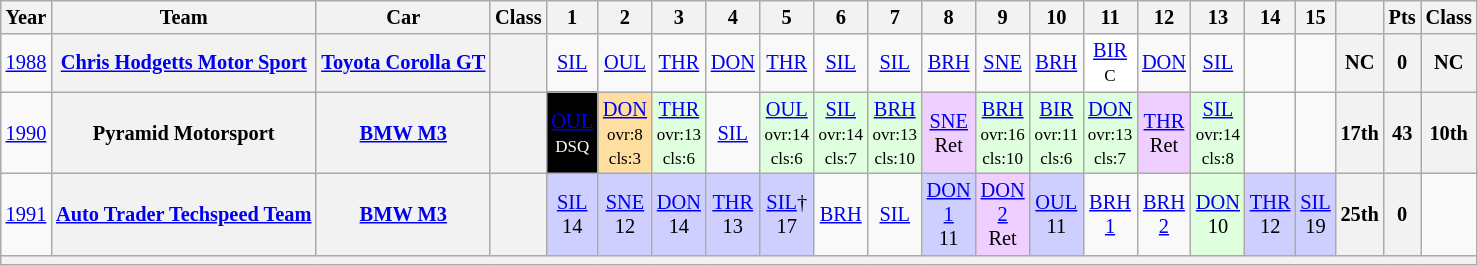<table class="wikitable" style="text-align:center; font-size:85%">
<tr>
<th>Year</th>
<th>Team</th>
<th>Car</th>
<th>Class</th>
<th>1</th>
<th>2</th>
<th>3</th>
<th>4</th>
<th>5</th>
<th>6</th>
<th>7</th>
<th>8</th>
<th>9</th>
<th>10</th>
<th>11</th>
<th>12</th>
<th>13</th>
<th>14</th>
<th>15</th>
<th></th>
<th>Pts</th>
<th>Class</th>
</tr>
<tr>
<td><a href='#'>1988</a></td>
<th><a href='#'>Chris Hodgetts Motor Sport</a></th>
<th><a href='#'>Toyota Corolla GT</a></th>
<th><span></span></th>
<td><a href='#'>SIL</a></td>
<td><a href='#'>OUL</a></td>
<td><a href='#'>THR</a></td>
<td><a href='#'>DON</a></td>
<td><a href='#'>THR</a></td>
<td><a href='#'>SIL</a></td>
<td><a href='#'>SIL</a></td>
<td><a href='#'>BRH</a></td>
<td><a href='#'>SNE</a></td>
<td><a href='#'>BRH</a></td>
<td style="background:#FFFFFF;"><a href='#'>BIR</a><br><small>C</small></td>
<td><a href='#'>DON</a></td>
<td><a href='#'>SIL</a></td>
<td></td>
<td></td>
<th>NC</th>
<th>0</th>
<th>NC</th>
</tr>
<tr>
<td><a href='#'>1990</a></td>
<th>Pyramid Motorsport</th>
<th><a href='#'>BMW M3</a></th>
<th><span></span></th>
<td style="background:#000000; color:white"><a href='#'><span>OUL</span></a><br><small>DSQ</small></td>
<td style="background-color:#ffdf9f"><a href='#'>DON</a><br><small>ovr:8<br>cls:3</small></td>
<td style="background-color:#dfffdf"><a href='#'>THR</a><br><small>ovr:13<br>cls:6</small></td>
<td style="background:#;"><a href='#'>SIL</a></td>
<td style="background-color:#dfffdf"><a href='#'>OUL</a><br><small>ovr:14<br>cls:6</small></td>
<td style="background-color:#dfffdf"><a href='#'>SIL</a><br><small>ovr:14<br>cls:7</small></td>
<td style="background-color:#dfffdf"><a href='#'>BRH</a><br><small>ovr:13<br>cls:10</small></td>
<td style="background-color:#EFCFFF"><a href='#'>SNE</a><br>Ret</td>
<td style="background-color:#dfffdf"><a href='#'>BRH</a><br><small>ovr:16<br>cls:10</small></td>
<td style="background-color:#dfffdf"><a href='#'>BIR</a><br><small>ovr:11<br>cls:6</small></td>
<td style="background-color:#dfffdf"><a href='#'>DON</a><br><small>ovr:13<br>cls:7</small></td>
<td style="background-color:#EFCFFF"><a href='#'>THR</a><br>Ret</td>
<td style="background-color:#dfffdf"><a href='#'>SIL</a><br><small>ovr:14<br>cls:8</small></td>
<td></td>
<td></td>
<th>17th</th>
<th>43</th>
<th>10th</th>
</tr>
<tr>
<td><a href='#'>1991</a></td>
<th><a href='#'>Auto Trader Techspeed Team</a></th>
<th><a href='#'>BMW M3</a></th>
<th></th>
<td style="background:#CFCFFF;"><a href='#'>SIL</a><br>14</td>
<td style="background:#CFCFFF;"><a href='#'>SNE</a><br>12</td>
<td style="background:#CFCFFF;"><a href='#'>DON</a><br>14</td>
<td style="background:#CFCFFF;"><a href='#'>THR</a><br>13</td>
<td style="background:#CFCFFF;"><a href='#'>SIL</a>†<br>17</td>
<td style="background:#;"><a href='#'>BRH</a></td>
<td style="background:#;"><a href='#'>SIL</a></td>
<td style="background:#CFCFFF;"><a href='#'>DON<br>1</a><br>11</td>
<td style="background:#EFCFFF;"><a href='#'>DON<br>2</a><br>Ret</td>
<td style="background:#CFCFFF;"><a href='#'>OUL</a><br>11</td>
<td style="background:#;"><a href='#'>BRH<br>1</a></td>
<td style="background:#;"><a href='#'>BRH<br>2</a></td>
<td style="background:#DFFFDF;"><a href='#'>DON</a><br>10</td>
<td style="background:#CFCFFF;"><a href='#'>THR</a><br>12</td>
<td style="background:#CFCFFF;"><a href='#'>SIL</a><br>19</td>
<th>25th</th>
<th>0</th>
<td></td>
</tr>
<tr>
<th colspan="22"></th>
</tr>
</table>
